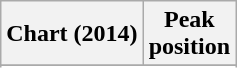<table class="wikitable">
<tr>
<th>Chart (2014)</th>
<th>Peak<br>position</th>
</tr>
<tr>
</tr>
<tr>
</tr>
</table>
